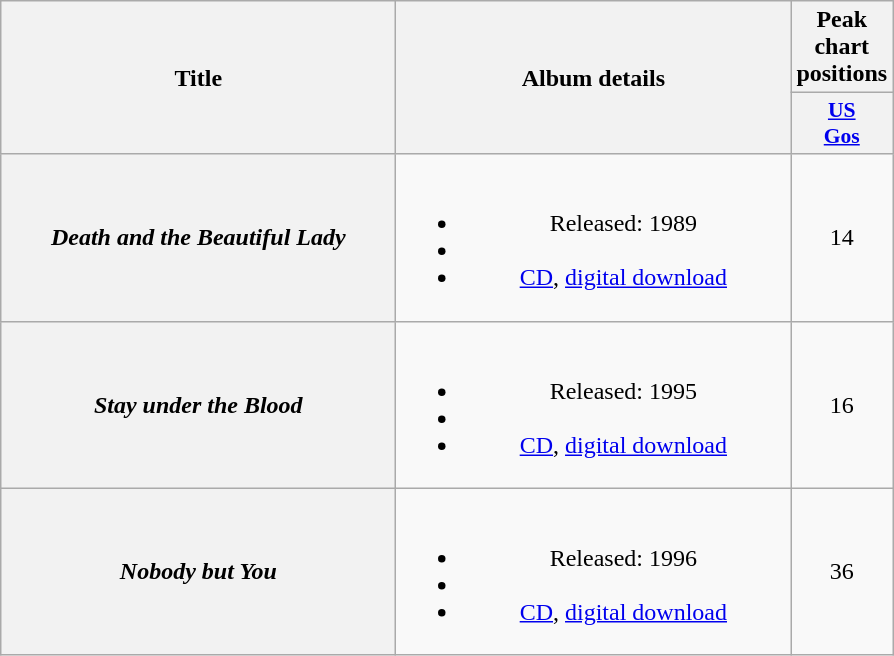<table class="wikitable plainrowheaders" style="text-align:center;">
<tr>
<th scope="col" rowspan="2" style="width:16em;">Title</th>
<th scope="col" rowspan="2" style="width:16em;">Album details</th>
<th scope="col" colspan="1">Peak chart positions</th>
</tr>
<tr>
<th style="width:3em; font-size:90%"><a href='#'>US<br>Gos</a></th>
</tr>
<tr>
<th scope="row"><em>Death and the Beautiful Lady</em></th>
<td><br><ul><li>Released: 1989</li><li></li><li><a href='#'>CD</a>, <a href='#'>digital download</a></li></ul></td>
<td>14</td>
</tr>
<tr>
<th scope="row"><em>Stay under the Blood</em></th>
<td><br><ul><li>Released: 1995</li><li></li><li><a href='#'>CD</a>, <a href='#'>digital download</a></li></ul></td>
<td>16</td>
</tr>
<tr>
<th scope="row"><em>Nobody but You</em></th>
<td><br><ul><li>Released: 1996</li><li></li><li><a href='#'>CD</a>, <a href='#'>digital download</a></li></ul></td>
<td>36</td>
</tr>
</table>
